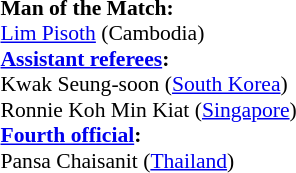<table width=50% style="font-size:90%;">
<tr>
<td><br><strong>Man of the Match:</strong>	
<br><a href='#'>Lim Pisoth</a> (Cambodia)<br><strong><a href='#'>Assistant referees</a>:</strong>
<br>Kwak Seung-soon (<a href='#'>South Korea</a>)
<br>Ronnie Koh Min Kiat (<a href='#'>Singapore</a>)
<br><strong><a href='#'>Fourth official</a>:</strong>
<br>Pansa Chaisanit (<a href='#'>Thailand</a>)</td>
</tr>
</table>
